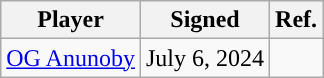<table class="wikitable sortable sortable" style="text-align: center">
<tr>
<th>Player</th>
<th>Signed</th>
<th>Ref.</th>
</tr>
<tr>
<td><a href='#'>OG Anunoby</a></td>
<td>July 6, 2024</td>
<td></td>
</tr>
</table>
